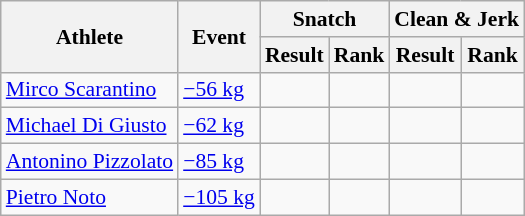<table class="wikitable" style="font-size:90%">
<tr>
<th rowspan="2">Athlete</th>
<th rowspan="2">Event</th>
<th colspan="2">Snatch</th>
<th colspan="2">Clean & Jerk</th>
</tr>
<tr>
<th>Result</th>
<th>Rank</th>
<th>Result</th>
<th>Rank</th>
</tr>
<tr align=center>
<td align=left><a href='#'>Mirco Scarantino</a></td>
<td align=left><a href='#'>−56 kg</a></td>
<td></td>
<td></td>
<td></td>
<td></td>
</tr>
<tr align=center>
<td align=left><a href='#'>Michael Di Giusto</a></td>
<td align=left><a href='#'>−62 kg</a></td>
<td></td>
<td></td>
<td></td>
<td></td>
</tr>
<tr align=center>
<td align=left><a href='#'>Antonino Pizzolato</a></td>
<td align=left><a href='#'>−85 kg</a></td>
<td></td>
<td></td>
<td></td>
<td></td>
</tr>
<tr align=center>
<td align=left><a href='#'>Pietro Noto</a></td>
<td align=left><a href='#'>−105 kg</a></td>
<td></td>
<td></td>
<td></td>
<td></td>
</tr>
</table>
